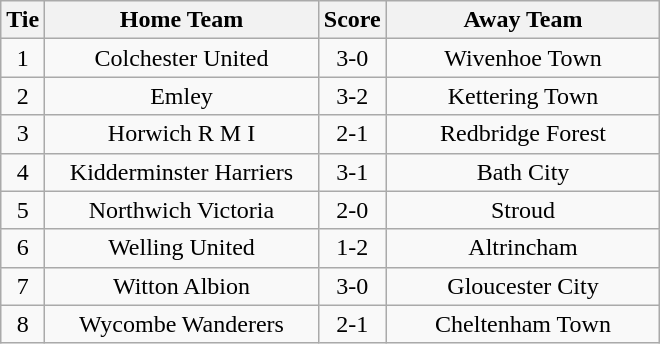<table class="wikitable" style="text-align:center;">
<tr>
<th width=20>Tie</th>
<th width=175>Home Team</th>
<th width=20>Score</th>
<th width=175>Away Team</th>
</tr>
<tr>
<td>1</td>
<td>Colchester United</td>
<td>3-0</td>
<td>Wivenhoe Town</td>
</tr>
<tr>
<td>2</td>
<td>Emley</td>
<td>3-2</td>
<td>Kettering Town</td>
</tr>
<tr>
<td>3</td>
<td>Horwich R M I</td>
<td>2-1</td>
<td>Redbridge Forest</td>
</tr>
<tr>
<td>4</td>
<td>Kidderminster Harriers</td>
<td>3-1</td>
<td>Bath City</td>
</tr>
<tr>
<td>5</td>
<td>Northwich Victoria</td>
<td>2-0</td>
<td>Stroud</td>
</tr>
<tr>
<td>6</td>
<td>Welling United</td>
<td>1-2</td>
<td>Altrincham</td>
</tr>
<tr>
<td>7</td>
<td>Witton Albion</td>
<td>3-0</td>
<td>Gloucester City</td>
</tr>
<tr>
<td>8</td>
<td>Wycombe Wanderers</td>
<td>2-1</td>
<td>Cheltenham Town</td>
</tr>
</table>
